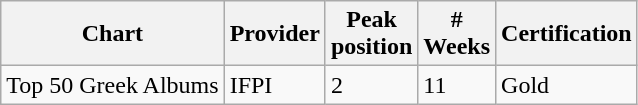<table class="wikitable">
<tr>
<th>Chart</th>
<th>Provider</th>
<th>Peak<br>position</th>
<th>#<br>Weeks</th>
<th>Certification</th>
</tr>
<tr>
<td>Top 50 Greek Albums</td>
<td>IFPI</td>
<td>2</td>
<td>11</td>
<td>Gold</td>
</tr>
</table>
